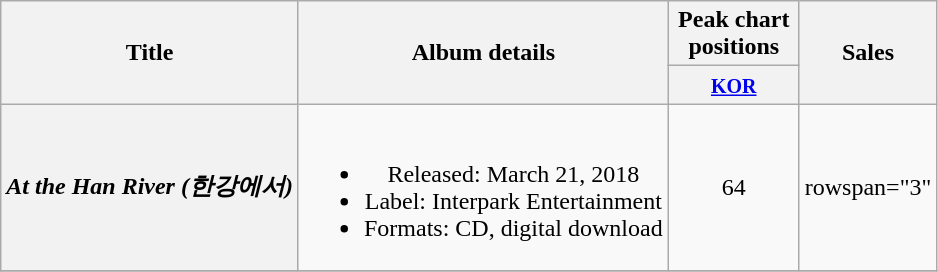<table class="wikitable plainrowheaders" style="text-align:center;">
<tr>
<th scope="col" rowspan="2">Title</th>
<th scope="col" rowspan="2">Album details</th>
<th scope="col" colspan="1" style="width:5em;">Peak chart positions</th>
<th scope="col" rowspan="2">Sales</th>
</tr>
<tr>
<th><small><a href='#'>KOR</a></small><br></th>
</tr>
<tr>
<th scope="row"><em>At the Han River (한강에서)</em></th>
<td><br><ul><li>Released: March 21, 2018</li><li>Label: Interpark Entertainment</li><li>Formats: CD, digital download</li></ul></td>
<td>64</td>
<td>rowspan="3" </td>
</tr>
<tr>
</tr>
</table>
